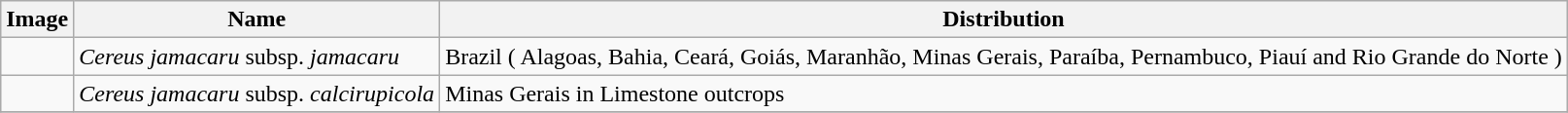<table class="wikitable">
<tr>
<th>Image</th>
<th>Name</th>
<th>Distribution</th>
</tr>
<tr>
<td></td>
<td><em>Cereus jamacaru</em> subsp. <em>jamacaru</em></td>
<td>Brazil ( Alagoas, Bahia, Ceará, Goiás, Maranhão, Minas Gerais, Paraíba, Pernambuco, Piauí and Rio Grande do Norte )</td>
</tr>
<tr>
<td></td>
<td><em>Cereus jamacaru</em> subsp. <em>calcirupicola</em>  </td>
<td>Minas Gerais in Limestone outcrops</td>
</tr>
<tr>
</tr>
</table>
